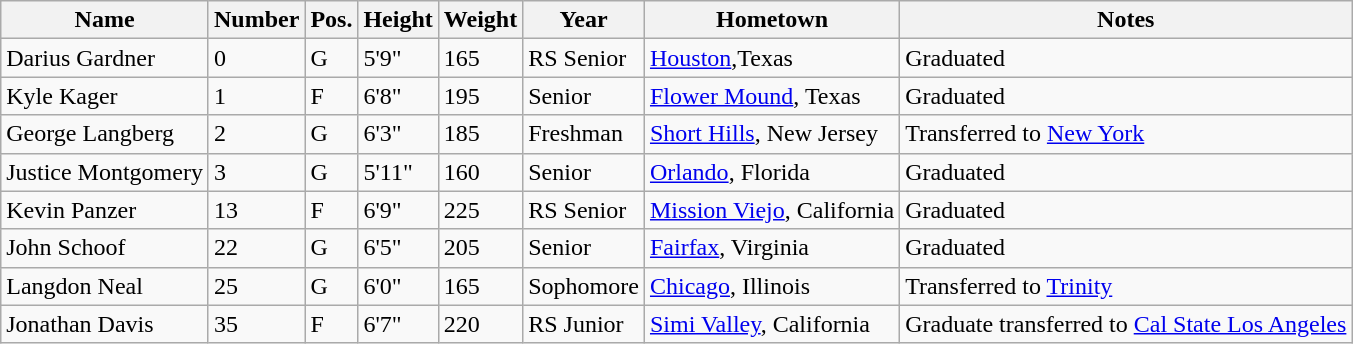<table class="wikitable sortable" border="1">
<tr>
<th>Name</th>
<th>Number</th>
<th>Pos.</th>
<th>Height</th>
<th>Weight</th>
<th>Year</th>
<th>Hometown</th>
<th class="unsortable">Notes</th>
</tr>
<tr>
<td>Darius Gardner</td>
<td>0</td>
<td>G</td>
<td>5'9"</td>
<td>165</td>
<td>RS Senior</td>
<td><a href='#'>Houston</a>,Texas</td>
<td>Graduated</td>
</tr>
<tr>
<td>Kyle Kager</td>
<td>1</td>
<td>F</td>
<td>6'8"</td>
<td>195</td>
<td>Senior</td>
<td><a href='#'>Flower Mound</a>, Texas</td>
<td>Graduated</td>
</tr>
<tr>
<td>George Langberg</td>
<td>2</td>
<td>G</td>
<td>6'3"</td>
<td>185</td>
<td>Freshman</td>
<td><a href='#'>Short Hills</a>, New Jersey</td>
<td>Transferred to <a href='#'>New York</a></td>
</tr>
<tr>
<td>Justice Montgomery</td>
<td>3</td>
<td>G</td>
<td>5'11"</td>
<td>160</td>
<td>Senior</td>
<td><a href='#'>Orlando</a>, Florida</td>
<td>Graduated</td>
</tr>
<tr>
<td>Kevin Panzer</td>
<td>13</td>
<td>F</td>
<td>6'9"</td>
<td>225</td>
<td>RS Senior</td>
<td><a href='#'>Mission Viejo</a>, California</td>
<td>Graduated</td>
</tr>
<tr>
<td>John Schoof</td>
<td>22</td>
<td>G</td>
<td>6'5"</td>
<td>205</td>
<td>Senior</td>
<td><a href='#'>Fairfax</a>, Virginia</td>
<td>Graduated</td>
</tr>
<tr>
<td>Langdon Neal</td>
<td>25</td>
<td>G</td>
<td>6'0"</td>
<td>165</td>
<td>Sophomore</td>
<td><a href='#'>Chicago</a>, Illinois</td>
<td>Transferred to <a href='#'>Trinity</a></td>
</tr>
<tr>
<td>Jonathan Davis</td>
<td>35</td>
<td>F</td>
<td>6'7"</td>
<td>220</td>
<td>RS Junior</td>
<td><a href='#'>Simi Valley</a>, California</td>
<td>Graduate transferred to <a href='#'>Cal State Los Angeles</a></td>
</tr>
</table>
